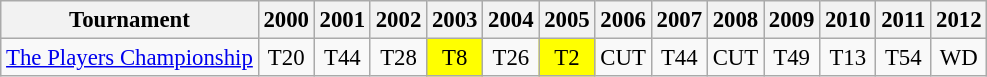<table class="wikitable" style="font-size:95%;text-align:center;">
<tr>
<th>Tournament</th>
<th>2000</th>
<th>2001</th>
<th>2002</th>
<th>2003</th>
<th>2004</th>
<th>2005</th>
<th>2006</th>
<th>2007</th>
<th>2008</th>
<th>2009</th>
<th>2010</th>
<th>2011</th>
<th>2012</th>
</tr>
<tr>
<td align=left><a href='#'>The Players Championship</a></td>
<td>T20</td>
<td>T44</td>
<td>T28</td>
<td style="background:yellow;">T8</td>
<td>T26</td>
<td style="background:yellow;">T2</td>
<td>CUT</td>
<td>T44</td>
<td>CUT</td>
<td>T49</td>
<td>T13</td>
<td>T54</td>
<td>WD</td>
</tr>
</table>
